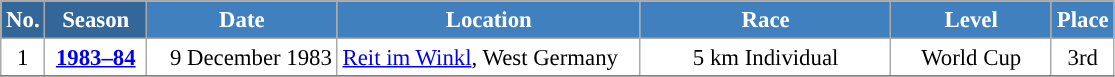<table class="wikitable sortable" style="font-size:95%; text-align:center; border:grey solid 1px; border-collapse:collapse; background:#ffffff;">
<tr style="background:#efefef;">
<th style="background-color:#369; color:white;">No.</th>
<th style="background-color:#369; color:white;">Season</th>
<th style="background-color:#4180be; color:white; width:120px;">Date</th>
<th style="background-color:#4180be; color:white; width:195px;">Location</th>
<th style="background-color:#4180be; color:white; width:160px;">Race</th>
<th style="background-color:#4180be; color:white; width:100px;">Level</th>
<th style="background-color:#4180be; color:white;">Place</th>
</tr>
<tr>
<td align=center>1</td>
<td rowspan=1 align=center><strong> <a href='#'>1983–84</a> </strong></td>
<td align=right>9 December 1983</td>
<td align=left> <a href='#'>Reit im Winkl</a>, West Germany</td>
<td>5 km Individual</td>
<td>World Cup</td>
<td>3rd</td>
</tr>
<tr>
</tr>
</table>
